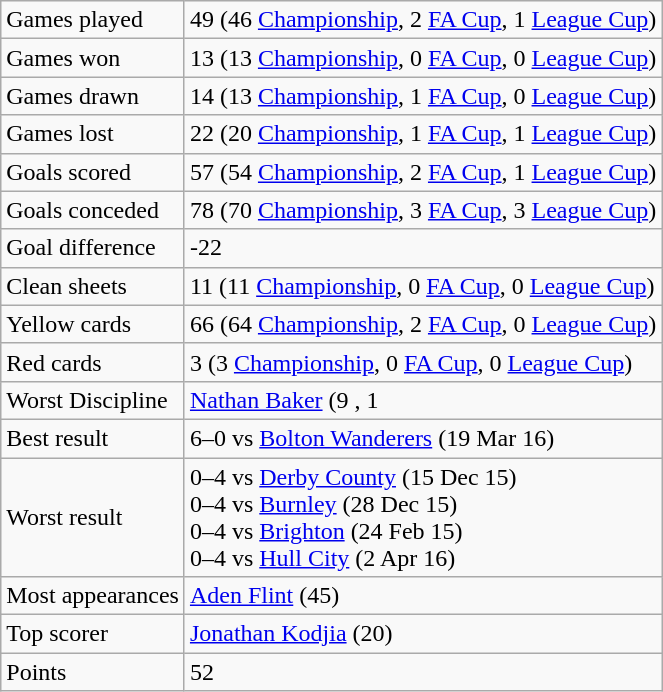<table class="wikitable">
<tr>
<td>Games played</td>
<td>49 (46 <a href='#'>Championship</a>, 2 <a href='#'>FA Cup</a>, 1 <a href='#'>League Cup</a>)</td>
</tr>
<tr>
<td>Games won</td>
<td>13 (13 <a href='#'>Championship</a>, 0 <a href='#'>FA Cup</a>, 0 <a href='#'>League Cup</a>)</td>
</tr>
<tr>
<td>Games drawn</td>
<td>14 (13 <a href='#'>Championship</a>, 1 <a href='#'>FA Cup</a>, 0 <a href='#'>League Cup</a>)</td>
</tr>
<tr>
<td>Games lost</td>
<td>22 (20 <a href='#'>Championship</a>, 1 <a href='#'>FA Cup</a>, 1 <a href='#'>League Cup</a>)</td>
</tr>
<tr>
<td>Goals scored</td>
<td>57 (54 <a href='#'>Championship</a>, 2 <a href='#'>FA Cup</a>, 1 <a href='#'>League Cup</a>)</td>
</tr>
<tr>
<td>Goals conceded</td>
<td>78 (70 <a href='#'>Championship</a>, 3 <a href='#'>FA Cup</a>, 3 <a href='#'>League Cup</a>)</td>
</tr>
<tr>
<td>Goal difference</td>
<td>-22</td>
</tr>
<tr>
<td>Clean sheets</td>
<td>11 (11 <a href='#'>Championship</a>, 0 <a href='#'>FA Cup</a>, 0 <a href='#'>League Cup</a>)</td>
</tr>
<tr>
<td>Yellow cards</td>
<td>66 (64 <a href='#'>Championship</a>, 2 <a href='#'>FA Cup</a>, 0 <a href='#'>League Cup</a>)</td>
</tr>
<tr>
<td>Red cards</td>
<td>3 (3 <a href='#'>Championship</a>, 0 <a href='#'>FA Cup</a>, 0 <a href='#'>League Cup</a>)</td>
</tr>
<tr>
<td>Worst Discipline</td>
<td><a href='#'>Nathan Baker</a> (9 , 1 </td>
</tr>
<tr>
<td>Best result</td>
<td>6–0 vs <a href='#'>Bolton Wanderers</a> (19 Mar 16)</td>
</tr>
<tr>
<td>Worst result</td>
<td>0–4 vs <a href='#'>Derby County</a> (15 Dec 15)<br>0–4 vs <a href='#'>Burnley</a> (28 Dec 15)<br>0–4 vs <a href='#'>Brighton</a> (24 Feb 15)<br>0–4 vs <a href='#'>Hull City</a> (2 Apr 16)</td>
</tr>
<tr>
<td>Most appearances</td>
<td><a href='#'>Aden Flint</a> (45)</td>
</tr>
<tr>
<td>Top scorer</td>
<td><a href='#'>Jonathan Kodjia</a> (20)</td>
</tr>
<tr>
<td>Points</td>
<td>52</td>
</tr>
</table>
